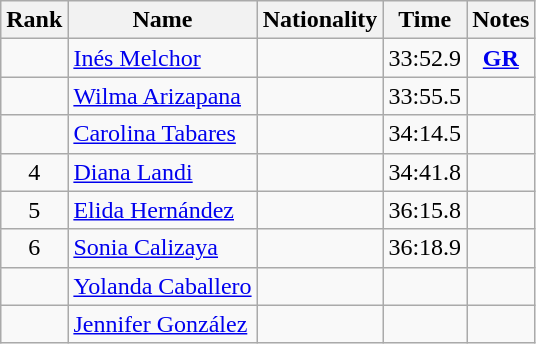<table class="wikitable sortable" style="text-align:center">
<tr>
<th>Rank</th>
<th>Name</th>
<th>Nationality</th>
<th>Time</th>
<th>Notes</th>
</tr>
<tr>
<td></td>
<td align=left><a href='#'>Inés Melchor</a></td>
<td align=left></td>
<td>33:52.9</td>
<td><strong><a href='#'>GR</a></strong></td>
</tr>
<tr>
<td></td>
<td align=left><a href='#'>Wilma Arizapana</a></td>
<td align=left></td>
<td>33:55.5</td>
<td></td>
</tr>
<tr>
<td></td>
<td align=left><a href='#'>Carolina Tabares</a></td>
<td align=left></td>
<td>34:14.5</td>
<td></td>
</tr>
<tr>
<td>4</td>
<td align=left><a href='#'>Diana Landi</a></td>
<td align=left></td>
<td>34:41.8</td>
<td></td>
</tr>
<tr>
<td>5</td>
<td align=left><a href='#'>Elida Hernández</a></td>
<td align=left></td>
<td>36:15.8</td>
<td></td>
</tr>
<tr>
<td>6</td>
<td align=left><a href='#'>Sonia Calizaya</a></td>
<td align=left></td>
<td>36:18.9</td>
<td></td>
</tr>
<tr>
<td></td>
<td align=left><a href='#'>Yolanda Caballero</a></td>
<td align=left></td>
<td></td>
<td></td>
</tr>
<tr>
<td></td>
<td align=left><a href='#'>Jennifer González</a></td>
<td align=left></td>
<td></td>
<td></td>
</tr>
</table>
